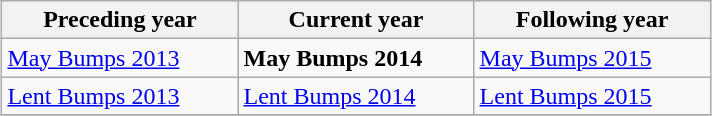<table class="wikitable" style="margin: 1em auto;">
<tr>
<th width=150>Preceding year</th>
<th width=150>Current year</th>
<th width=150>Following year</th>
</tr>
<tr>
<td><a href='#'>May Bumps 2013</a></td>
<td><strong>May Bumps 2014</strong></td>
<td><a href='#'>May Bumps 2015</a></td>
</tr>
<tr>
<td><a href='#'>Lent Bumps 2013</a></td>
<td><a href='#'>Lent Bumps 2014</a></td>
<td><a href='#'>Lent Bumps 2015</a></td>
</tr>
<tr>
</tr>
</table>
